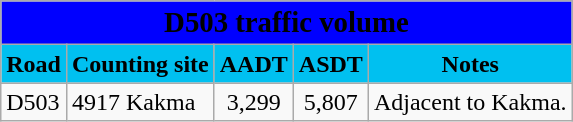<table class="wikitable">
<tr>
<td colspan=5 bgcolor=blue align=center style=margin-top:15><span><big><strong>D503 traffic volume</strong></big></span></td>
</tr>
<tr>
<td align=center bgcolor=00c0f0><strong>Road</strong></td>
<td align=center bgcolor=00c0f0><strong>Counting site</strong></td>
<td align=center bgcolor=00c0f0><strong>AADT</strong></td>
<td align=center bgcolor=00c0f0><strong>ASDT</strong></td>
<td align=center bgcolor=00c0f0><strong>Notes</strong></td>
</tr>
<tr>
<td> D503</td>
<td>4917 Kakma</td>
<td align=center>3,299</td>
<td align=center>5,807</td>
<td>Adjacent to Kakma.</td>
</tr>
</table>
